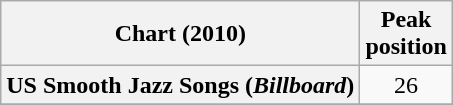<table class="wikitable plainrowheaders">
<tr>
<th>Chart (2010)</th>
<th>Peak<br>position</th>
</tr>
<tr>
<th scope="row">US Smooth Jazz Songs (<em>Billboard</em>)</th>
<td align="center">26</td>
</tr>
<tr>
</tr>
</table>
